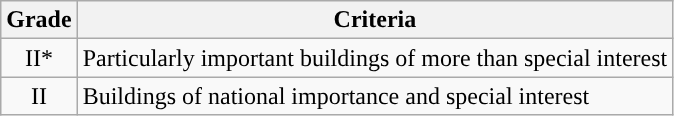<table class="wikitable">
<tr>
<th>Grade</th>
<th>Criteria</th>
</tr>
<tr>
<td align="center" >II*</td>
<td>Particularly important buildings of more than special interest</td>
</tr>
<tr>
<td align="center" >II</td>
<td>Buildings of national importance and special interest</td>
</tr>
</table>
